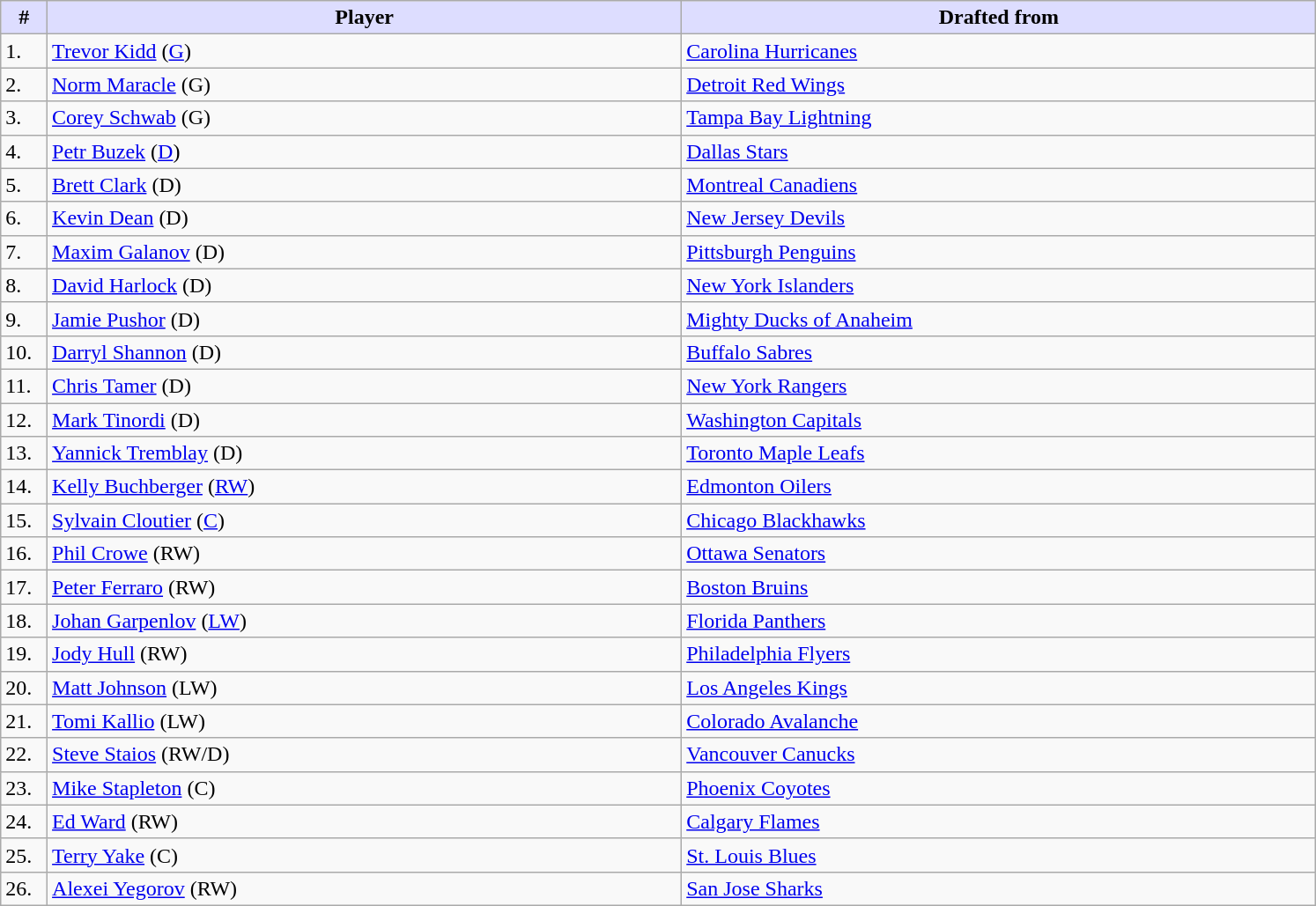<table class="wikitable">
<tr>
<th style="background:#ddf; width:2.75%;">#</th>
<th style="background:#ddf; width:37.5%;">Player</th>
<th style="background:#ddf; width:37.5%;">Drafted from</th>
</tr>
<tr>
<td>1.</td>
<td><a href='#'>Trevor Kidd</a> (<a href='#'>G</a>)</td>
<td><a href='#'>Carolina Hurricanes</a></td>
</tr>
<tr>
<td>2.</td>
<td><a href='#'>Norm Maracle</a> (G)</td>
<td><a href='#'>Detroit Red Wings</a></td>
</tr>
<tr>
<td>3.</td>
<td><a href='#'>Corey Schwab</a> (G)</td>
<td><a href='#'>Tampa Bay Lightning</a></td>
</tr>
<tr>
<td>4.</td>
<td><a href='#'>Petr Buzek</a> (<a href='#'>D</a>)</td>
<td><a href='#'>Dallas Stars</a></td>
</tr>
<tr>
<td>5.</td>
<td><a href='#'>Brett Clark</a> (D)</td>
<td><a href='#'>Montreal Canadiens</a></td>
</tr>
<tr>
<td>6.</td>
<td><a href='#'>Kevin Dean</a> (D)</td>
<td><a href='#'>New Jersey Devils</a></td>
</tr>
<tr>
<td>7.</td>
<td><a href='#'>Maxim Galanov</a> (D)</td>
<td><a href='#'>Pittsburgh Penguins</a></td>
</tr>
<tr>
<td>8.</td>
<td><a href='#'>David Harlock</a> (D)</td>
<td><a href='#'>New York Islanders</a></td>
</tr>
<tr>
<td>9.</td>
<td><a href='#'>Jamie Pushor</a> (D)</td>
<td><a href='#'>Mighty Ducks of Anaheim</a></td>
</tr>
<tr>
<td>10.</td>
<td><a href='#'>Darryl Shannon</a> (D)</td>
<td><a href='#'>Buffalo Sabres</a></td>
</tr>
<tr>
<td>11.</td>
<td><a href='#'>Chris Tamer</a> (D)</td>
<td><a href='#'>New York Rangers</a></td>
</tr>
<tr>
<td>12.</td>
<td><a href='#'>Mark Tinordi</a> (D)</td>
<td><a href='#'>Washington Capitals</a></td>
</tr>
<tr>
<td>13.</td>
<td><a href='#'>Yannick Tremblay</a> (D)</td>
<td><a href='#'>Toronto Maple Leafs</a></td>
</tr>
<tr>
<td>14.</td>
<td><a href='#'>Kelly Buchberger</a> (<a href='#'>RW</a>)</td>
<td><a href='#'>Edmonton Oilers</a></td>
</tr>
<tr>
<td>15.</td>
<td><a href='#'>Sylvain Cloutier</a> (<a href='#'>C</a>)</td>
<td><a href='#'>Chicago Blackhawks</a></td>
</tr>
<tr>
<td>16.</td>
<td><a href='#'>Phil Crowe</a> (RW)</td>
<td><a href='#'>Ottawa Senators</a></td>
</tr>
<tr>
<td>17.</td>
<td><a href='#'>Peter Ferraro</a> (RW)</td>
<td><a href='#'>Boston Bruins</a></td>
</tr>
<tr>
<td>18.</td>
<td><a href='#'>Johan Garpenlov</a> (<a href='#'>LW</a>)</td>
<td><a href='#'>Florida Panthers</a></td>
</tr>
<tr>
<td>19.</td>
<td><a href='#'>Jody Hull</a> (RW)</td>
<td><a href='#'>Philadelphia Flyers</a></td>
</tr>
<tr>
<td>20.</td>
<td><a href='#'>Matt Johnson</a> (LW)</td>
<td><a href='#'>Los Angeles Kings</a></td>
</tr>
<tr>
<td>21.</td>
<td><a href='#'>Tomi Kallio</a> (LW)</td>
<td><a href='#'>Colorado Avalanche</a></td>
</tr>
<tr>
<td>22.</td>
<td><a href='#'>Steve Staios</a> (RW/D)</td>
<td><a href='#'>Vancouver Canucks</a></td>
</tr>
<tr>
<td>23.</td>
<td><a href='#'>Mike Stapleton</a> (C)</td>
<td><a href='#'>Phoenix Coyotes</a></td>
</tr>
<tr>
<td>24.</td>
<td><a href='#'>Ed Ward</a> (RW)</td>
<td><a href='#'>Calgary Flames</a></td>
</tr>
<tr>
<td>25.</td>
<td><a href='#'>Terry Yake</a> (C)</td>
<td><a href='#'>St. Louis Blues</a></td>
</tr>
<tr>
<td>26.</td>
<td><a href='#'>Alexei Yegorov</a> (RW)</td>
<td><a href='#'>San Jose Sharks</a></td>
</tr>
</table>
